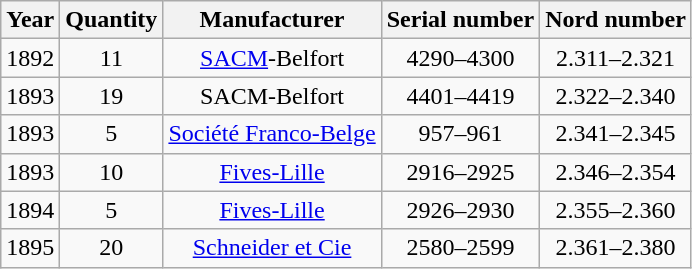<table class=wikitable style=text-align:center>
<tr>
<th>Year</th>
<th>Quantity</th>
<th>Manufacturer</th>
<th>Serial number</th>
<th>Nord number</th>
</tr>
<tr>
<td>1892</td>
<td>11</td>
<td><a href='#'>SACM</a>-Belfort</td>
<td>4290–4300</td>
<td>2.311–2.321</td>
</tr>
<tr>
<td>1893</td>
<td>19</td>
<td>SACM-Belfort</td>
<td>4401–4419</td>
<td>2.322–2.340</td>
</tr>
<tr>
<td>1893</td>
<td>5</td>
<td><a href='#'>Société Franco-Belge</a></td>
<td>957–961</td>
<td>2.341–2.345</td>
</tr>
<tr>
<td>1893</td>
<td>10</td>
<td><a href='#'>Fives-Lille</a></td>
<td>2916–2925</td>
<td>2.346–2.354</td>
</tr>
<tr>
<td>1894</td>
<td>5</td>
<td><a href='#'>Fives-Lille</a></td>
<td>2926–2930</td>
<td>2.355–2.360</td>
</tr>
<tr>
<td>1895</td>
<td>20</td>
<td><a href='#'>Schneider et Cie</a></td>
<td>2580–2599</td>
<td>2.361–2.380</td>
</tr>
</table>
